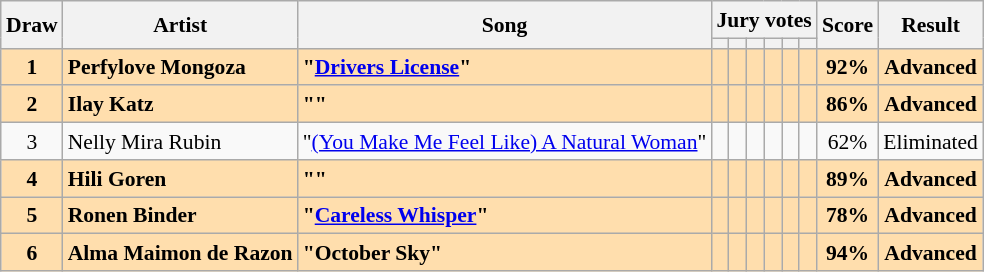<table class="sortable wikitable" style="margin: 1em auto 1em auto; text-align:center; font-size:90%; line-height:18px;">
<tr>
<th rowspan="2">Draw</th>
<th rowspan="2">Artist</th>
<th rowspan="2">Song</th>
<th colspan="6" class="unsortable">Jury votes</th>
<th rowspan="2">Score</th>
<th rowspan="2">Result</th>
</tr>
<tr>
<th class="unsortable"></th>
<th class="unsortable"></th>
<th class="unsortable"></th>
<th class="unsortable"></th>
<th class="unsortable"></th>
<th class="unsortable"></th>
</tr>
<tr style="font-weight:bold; background:navajowhite;">
<td>1</td>
<td align="left">Perfylove Mongoza</td>
<td align="left">"<a href='#'>Drivers License</a>"</td>
<td></td>
<td></td>
<td></td>
<td></td>
<td></td>
<td></td>
<td>92%</td>
<td>Advanced</td>
</tr>
<tr style="font-weight:bold; background:navajowhite;">
<td>2</td>
<td align="left">Ilay Katz</td>
<td align="left">""</td>
<td></td>
<td></td>
<td></td>
<td></td>
<td></td>
<td></td>
<td>86%</td>
<td>Advanced</td>
</tr>
<tr>
<td>3</td>
<td align="left">Nelly Mira Rubin</td>
<td align="left">"<a href='#'>(You Make Me Feel Like) A Natural Woman</a>"</td>
<td></td>
<td></td>
<td></td>
<td></td>
<td></td>
<td></td>
<td>62%</td>
<td>Eliminated</td>
</tr>
<tr style="font-weight:bold; background:navajowhite;">
<td>4</td>
<td align="left">Hili Goren</td>
<td align="left">""</td>
<td></td>
<td></td>
<td></td>
<td></td>
<td></td>
<td></td>
<td>89%</td>
<td>Advanced</td>
</tr>
<tr style="font-weight:bold; background:navajowhite;">
<td>5</td>
<td align="left">Ronen Binder</td>
<td align="left">"<a href='#'>Careless Whisper</a>"</td>
<td></td>
<td></td>
<td></td>
<td></td>
<td></td>
<td></td>
<td>78%</td>
<td>Advanced</td>
</tr>
<tr style="font-weight:bold; background:navajowhite;">
<td>6</td>
<td align="left">Alma Maimon de Razon</td>
<td align="left">"October Sky"</td>
<td></td>
<td></td>
<td></td>
<td></td>
<td></td>
<td></td>
<td>94%</td>
<td>Advanced</td>
</tr>
</table>
